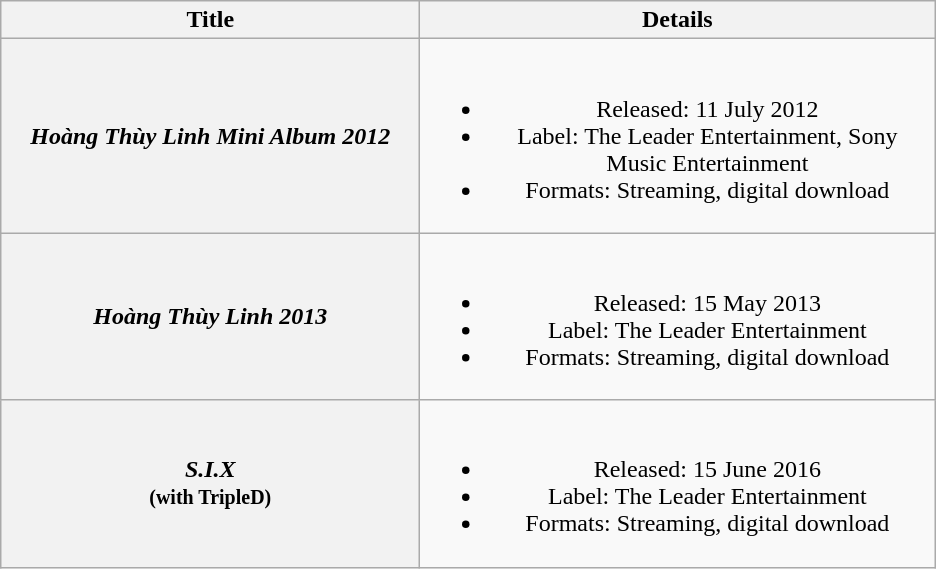<table class="wikitable plainrowheaders" style="text-align:center;">
<tr>
<th scope="col" style="width:17em;">Title</th>
<th scope="col" style="width:21em;">Details</th>
</tr>
<tr>
<th scope="row"><em>Hoàng Thùy Linh Mini Album 2012</em></th>
<td><br><ul><li>Released: 11 July 2012</li><li>Label: The Leader Entertainment, Sony Music Entertainment</li><li>Formats: Streaming, digital download</li></ul></td>
</tr>
<tr>
<th scope="row"><em>Hoàng Thùy Linh 2013</em> </th>
<td><br><ul><li>Released: 15 May 2013</li><li>Label: The Leader Entertainment</li><li>Formats: Streaming, digital download</li></ul></td>
</tr>
<tr>
<th scope="row"><em>S.I.X</em><br><small>(with TripleD)</small></th>
<td><br><ul><li>Released: 15 June 2016</li><li>Label: The Leader Entertainment</li><li>Formats: Streaming, digital download</li></ul></td>
</tr>
</table>
